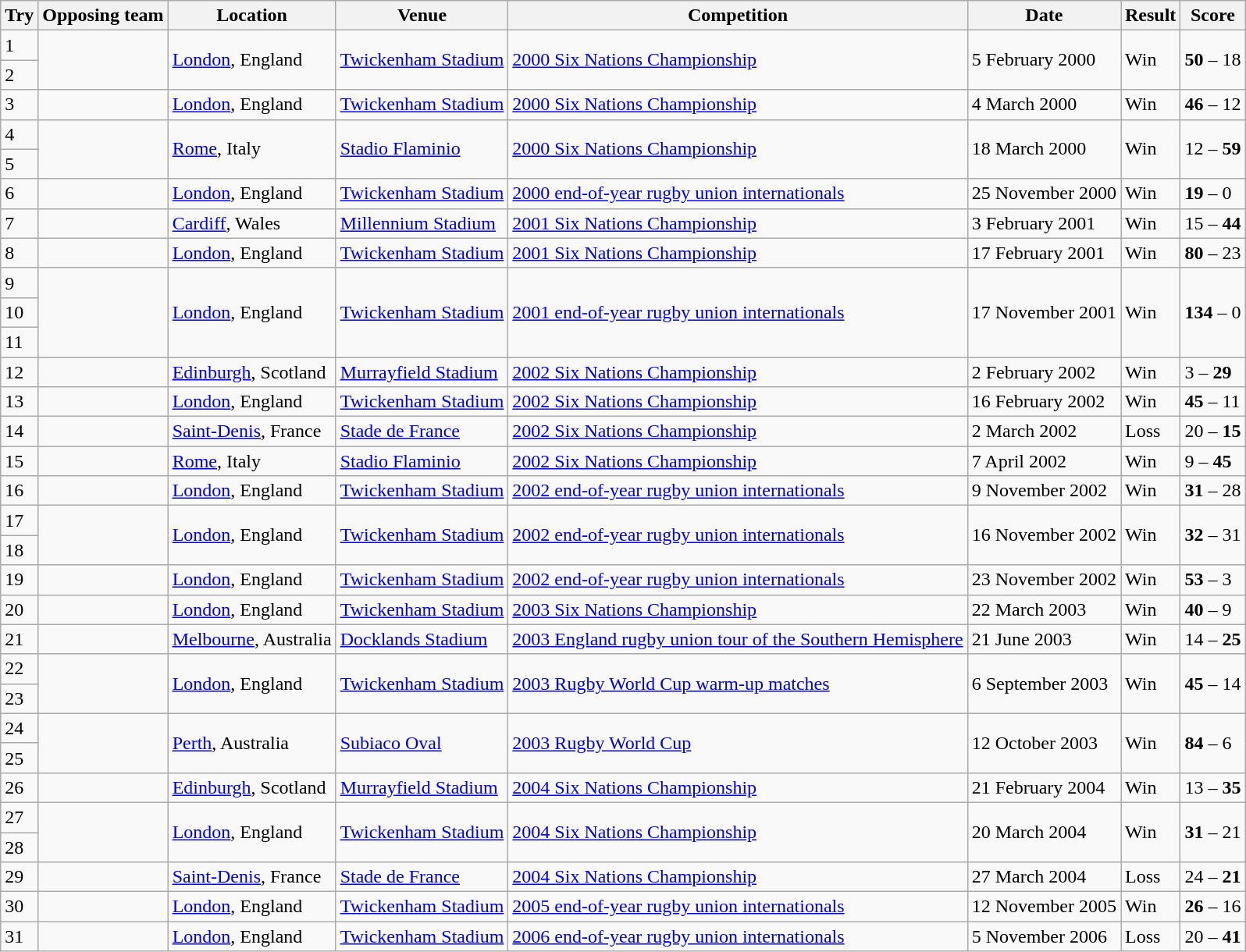<table class="wikitable">
<tr>
<th>Try</th>
<th>Opposing team</th>
<th>Location</th>
<th>Venue</th>
<th>Competition</th>
<th>Date</th>
<th>Result</th>
<th>Score</th>
</tr>
<tr>
<td>1</td>
<td rowspan="2"></td>
<td rowspan="2"><a href='#'>London</a>, England</td>
<td rowspan="2"><a href='#'>Twickenham Stadium</a></td>
<td rowspan="2"><a href='#'>2000 Six Nations Championship</a></td>
<td rowspan="2">5 February 2000</td>
<td rowspan="2">Win</td>
<td rowspan="2"><strong>50</strong> – 18</td>
</tr>
<tr>
<td>2</td>
</tr>
<tr>
<td>3</td>
<td></td>
<td><a href='#'>London</a>, England</td>
<td><a href='#'>Twickenham Stadium</a></td>
<td><a href='#'>2000 Six Nations Championship</a></td>
<td>4 March 2000</td>
<td>Win</td>
<td><strong>46</strong> – 12</td>
</tr>
<tr>
<td>4</td>
<td rowspan="2"></td>
<td rowspan="2"><a href='#'>Rome</a>, Italy</td>
<td rowspan="2"><a href='#'>Stadio Flaminio</a></td>
<td rowspan="2"><a href='#'>2000 Six Nations Championship</a></td>
<td rowspan="2">18 March 2000</td>
<td rowspan="2">Win</td>
<td rowspan="2">12 – <strong>59</strong></td>
</tr>
<tr>
<td>5</td>
</tr>
<tr>
<td>6</td>
<td></td>
<td><a href='#'>London</a>, England</td>
<td><a href='#'>Twickenham Stadium</a></td>
<td><a href='#'>2000 end-of-year rugby union internationals</a></td>
<td>25 November 2000</td>
<td>Win</td>
<td><strong>19</strong> – 0</td>
</tr>
<tr>
<td>7</td>
<td></td>
<td><a href='#'>Cardiff</a>, Wales</td>
<td><a href='#'>Millennium Stadium</a></td>
<td><a href='#'>2001 Six Nations Championship</a></td>
<td>3 February 2001</td>
<td>Win</td>
<td>15 – <strong>44</strong></td>
</tr>
<tr>
<td>8</td>
<td></td>
<td><a href='#'>London</a>, England</td>
<td><a href='#'>Twickenham Stadium</a></td>
<td><a href='#'>2001 Six Nations Championship</a></td>
<td>17 February 2001</td>
<td>Win</td>
<td><strong>80</strong> – 23</td>
</tr>
<tr>
<td>9</td>
<td rowspan="3"></td>
<td rowspan="3"><a href='#'>London</a>, England</td>
<td rowspan="3"><a href='#'>Twickenham Stadium</a></td>
<td rowspan="3"><a href='#'>2001 end-of-year rugby union internationals</a></td>
<td rowspan="3">17 November 2001</td>
<td rowspan="3">Win</td>
<td rowspan="3"><strong>134</strong> – 0</td>
</tr>
<tr>
<td>10</td>
</tr>
<tr>
<td>11</td>
</tr>
<tr>
<td>12</td>
<td></td>
<td><a href='#'>Edinburgh</a>, Scotland</td>
<td><a href='#'>Murrayfield Stadium</a></td>
<td><a href='#'>2002 Six Nations Championship</a></td>
<td>2 February 2002</td>
<td>Win</td>
<td>3 – <strong>29</strong></td>
</tr>
<tr>
<td>13</td>
<td></td>
<td><a href='#'>London</a>, England</td>
<td><a href='#'>Twickenham Stadium</a></td>
<td><a href='#'>2002 Six Nations Championship</a></td>
<td>16 February 2002</td>
<td>Win</td>
<td><strong>45</strong> – 11</td>
</tr>
<tr>
<td>14</td>
<td></td>
<td><a href='#'>Saint-Denis</a>, France</td>
<td><a href='#'>Stade de France</a></td>
<td><a href='#'>2002 Six Nations Championship</a></td>
<td>2 March 2002</td>
<td>Loss</td>
<td>20 – <strong>15</strong></td>
</tr>
<tr>
<td>15</td>
<td></td>
<td><a href='#'>Rome</a>, Italy</td>
<td><a href='#'>Stadio Flaminio</a></td>
<td><a href='#'>2002 Six Nations Championship</a></td>
<td>7 April 2002</td>
<td>Win</td>
<td>9 – <strong>45</strong></td>
</tr>
<tr>
<td>16</td>
<td></td>
<td><a href='#'>London</a>, England</td>
<td><a href='#'>Twickenham Stadium</a></td>
<td><a href='#'>2002 end-of-year rugby union internationals</a></td>
<td>9 November 2002</td>
<td>Win</td>
<td><strong>31</strong> – 28</td>
</tr>
<tr>
<td>17</td>
<td rowspan="2"></td>
<td rowspan="2"><a href='#'>London</a>, England</td>
<td rowspan="2"><a href='#'>Twickenham Stadium</a></td>
<td rowspan="2"><a href='#'>2002 end-of-year rugby union internationals</a></td>
<td rowspan="2">16 November 2002</td>
<td rowspan="2">Win</td>
<td rowspan="2"><strong>32</strong> – 31</td>
</tr>
<tr>
<td>18</td>
</tr>
<tr>
<td>19</td>
<td></td>
<td><a href='#'>London</a>, England</td>
<td><a href='#'>Twickenham Stadium</a></td>
<td><a href='#'>2002 end-of-year rugby union internationals</a></td>
<td>23 November 2002</td>
<td>Win</td>
<td><strong>53</strong> – 3</td>
</tr>
<tr>
<td>20</td>
<td></td>
<td><a href='#'>London</a>, England</td>
<td><a href='#'>Twickenham Stadium</a></td>
<td><a href='#'>2003 Six Nations Championship</a></td>
<td>22 March 2003</td>
<td>Win</td>
<td><strong>40</strong> – 9</td>
</tr>
<tr>
<td>21</td>
<td></td>
<td><a href='#'>Melbourne</a>, Australia</td>
<td><a href='#'>Docklands Stadium</a></td>
<td><a href='#'>2003 England rugby union tour of the Southern Hemisphere</a></td>
<td>21 June 2003</td>
<td>Win</td>
<td>14 – <strong>25</strong></td>
</tr>
<tr>
<td>22</td>
<td rowspan="2"></td>
<td rowspan="2"><a href='#'>London</a>, England</td>
<td rowspan="2"><a href='#'>Twickenham Stadium</a></td>
<td rowspan="2"><a href='#'>2003 Rugby World Cup warm-up matches</a></td>
<td rowspan="2">6 September 2003</td>
<td rowspan="2">Win</td>
<td rowspan="2"><strong>45</strong> – 14</td>
</tr>
<tr>
<td>23</td>
</tr>
<tr>
<td>24</td>
<td rowspan="2"></td>
<td rowspan="2"><a href='#'>Perth</a>, Australia</td>
<td rowspan="2"><a href='#'>Subiaco Oval</a></td>
<td rowspan="2"><a href='#'>2003 Rugby World Cup</a></td>
<td rowspan="2">12 October 2003</td>
<td rowspan="2">Win</td>
<td rowspan="2"><strong>84</strong> – 6</td>
</tr>
<tr>
<td>25</td>
</tr>
<tr>
<td>26</td>
<td></td>
<td><a href='#'>Edinburgh</a>, Scotland</td>
<td><a href='#'>Murrayfield Stadium</a></td>
<td><a href='#'>2004 Six Nations Championship</a></td>
<td>21 February 2004</td>
<td>Win</td>
<td>13 – <strong>35</strong></td>
</tr>
<tr>
<td>27</td>
<td rowspan="2"></td>
<td rowspan="2"><a href='#'>London</a>, England</td>
<td rowspan="2"><a href='#'>Twickenham Stadium</a></td>
<td rowspan="2"><a href='#'>2004 Six Nations Championship</a></td>
<td rowspan="2">20 March 2004</td>
<td rowspan="2">Win</td>
<td rowspan="2"><strong>31</strong> – 21</td>
</tr>
<tr>
<td>28</td>
</tr>
<tr>
<td>29</td>
<td></td>
<td><a href='#'>Saint-Denis</a>, France</td>
<td><a href='#'>Stade de France</a></td>
<td><a href='#'>2004 Six Nations Championship</a></td>
<td>27 March 2004</td>
<td>Loss</td>
<td>24 – <strong>21</strong></td>
</tr>
<tr>
<td>30</td>
<td></td>
<td><a href='#'>London</a>, England</td>
<td><a href='#'>Twickenham Stadium</a></td>
<td><a href='#'>2005 end-of-year rugby union internationals</a></td>
<td>12 November 2005</td>
<td>Win</td>
<td><strong>26</strong> – 16</td>
</tr>
<tr>
<td>31</td>
<td></td>
<td><a href='#'>London</a>, England</td>
<td><a href='#'>Twickenham Stadium</a></td>
<td><a href='#'>2006 end-of-year rugby union internationals</a></td>
<td>5 November 2006</td>
<td>Loss</td>
<td>20 – <strong>41</strong></td>
</tr>
</table>
